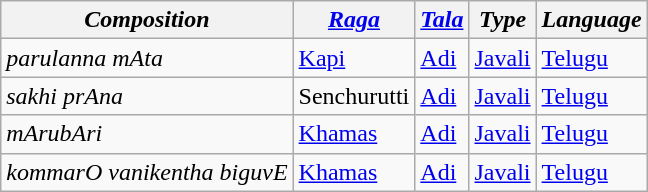<table class="wikitable">
<tr>
<th><em>Composition</em></th>
<th><em><a href='#'>Raga</a></em></th>
<th><em><a href='#'>Tala</a></em></th>
<th><em>Type</em></th>
<th><em>Language</em></th>
</tr>
<tr>
<td><em>parulanna mAta</em></td>
<td><a href='#'>Kapi</a></td>
<td><a href='#'>Adi</a></td>
<td><a href='#'>Javali</a></td>
<td><a href='#'>Telugu</a></td>
</tr>
<tr>
<td><em>sakhi prAna</em></td>
<td>Senchurutti</td>
<td><a href='#'>Adi</a></td>
<td><a href='#'>Javali</a></td>
<td><a href='#'>Telugu</a></td>
</tr>
<tr>
<td><em>mArubAri</em></td>
<td><a href='#'>Khamas</a></td>
<td><a href='#'>Adi</a></td>
<td><a href='#'>Javali</a></td>
<td><a href='#'>Telugu</a></td>
</tr>
<tr>
<td><em>kommarO vanikentha biguvE</em></td>
<td><a href='#'>Khamas</a></td>
<td><a href='#'>Adi</a></td>
<td><a href='#'>Javali</a></td>
<td><a href='#'>Telugu</a></td>
</tr>
</table>
